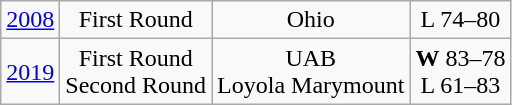<table class="wikitable">
<tr align="center">
<td><a href='#'>2008</a></td>
<td>First Round</td>
<td>Ohio</td>
<td>L 74–80</td>
</tr>
<tr align="center">
<td><a href='#'>2019</a></td>
<td>First Round <br> Second Round</td>
<td>UAB <br> Loyola Marymount</td>
<td><strong>W</strong> 83–78 <br> L 61–83</td>
</tr>
</table>
